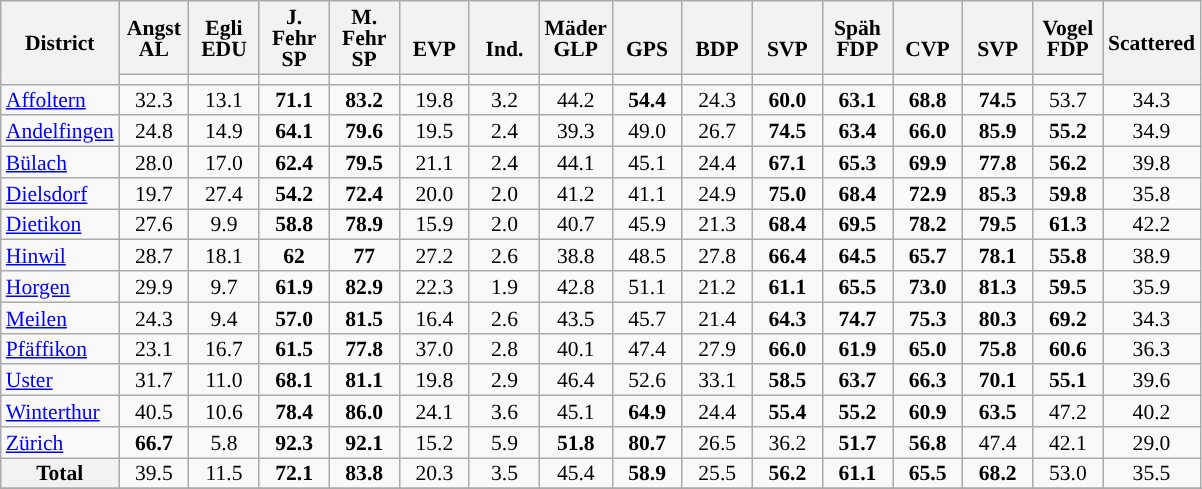<table class="wikitable" style="text-align:center; font-size:90%; line-height:14px;">
<tr>
<th rowspan="2">District</th>
<th>Angst<br>AL</th>
<th>Egli<br>EDU</th>
<th>J. Fehr<br>SP</th>
<th>M. Fehr<br>SP</th>
<th><br>EVP</th>
<th><br>Ind.</th>
<th>Mäder<br>GLP</th>
<th><br>GPS</th>
<th><br>BDP</th>
<th><br>SVP</th>
<th>Späh<br>FDP</th>
<th><br>CVP</th>
<th><br>SVP</th>
<th>Vogel<br>FDP</th>
<th rowspan="2">Scattered</th>
</tr>
<tr>
<td style="width:40px; background-color:"></td>
<td style="width:40px; background-color:"></td>
<td style="width:40px; background-color:"></td>
<td style="width:40px; background-color:"></td>
<td style="width:40px; background-color:"></td>
<td style="width:40px; background-color:"></td>
<td style="width:40px; background-color:"></td>
<td style="width:40px; background-color:"></td>
<td style="width:40px; background-color:"></td>
<td style="width:40px; background-color:"></td>
<td style="width:40px; background-color:"></td>
<td style="width:40px; background-color:"></td>
<td style="width:40px; background-color:"></td>
<td style="width:40px; background-color:"></td>
</tr>
<tr>
<td align="left"><a href='#'>Affoltern</a></td>
<td>32.3</td>
<td>13.1</td>
<td style="background-color:#"><strong>71.1</strong></td>
<td style="background-color:#"><strong>83.2</strong></td>
<td>19.8</td>
<td>3.2</td>
<td>44.2</td>
<td style="background-color:#"><strong>54.4</strong></td>
<td>24.3</td>
<td style="background-color:#"><strong>60.0</strong></td>
<td style="background-color:#"><strong>63.1</strong></td>
<td style="background-color:#"><strong>68.8</strong></td>
<td style="background-color:#"><strong>74.5</strong></td>
<td>53.7</td>
<td>34.3</td>
</tr>
<tr>
<td align="left"><a href='#'>Andelfingen</a></td>
<td>24.8</td>
<td>14.9</td>
<td style="background-color:#"><strong>64.1</strong></td>
<td style="background-color:#"><strong>79.6</strong></td>
<td>19.5</td>
<td>2.4</td>
<td>39.3</td>
<td>49.0</td>
<td>26.7</td>
<td style="background-color:#"><strong>74.5</strong></td>
<td style="background-color:#"><strong>63.4</strong></td>
<td style="background-color:#"><strong>66.0</strong></td>
<td style="background-color:#"><strong>85.9</strong></td>
<td style="background-color:#"><strong>55.2</strong></td>
<td>34.9</td>
</tr>
<tr>
<td align="left"><a href='#'>Bülach</a></td>
<td>28.0</td>
<td>17.0</td>
<td style="background-color:#"><strong>62.4</strong></td>
<td style="background-color:#"><strong>79.5</strong></td>
<td>21.1</td>
<td>2.4</td>
<td>44.1</td>
<td>45.1</td>
<td>24.4</td>
<td style="background-color:#"><strong>67.1</strong></td>
<td style="background-color:#"><strong>65.3</strong></td>
<td style="background-color:#"><strong>69.9</strong></td>
<td style="background-color:#"><strong>77.8</strong></td>
<td style="background-color:#"><strong>56.2</strong></td>
<td>39.8</td>
</tr>
<tr>
<td align="left"><a href='#'>Dielsdorf</a></td>
<td>19.7</td>
<td>27.4</td>
<td style="background-color:#"><strong>54.2</strong></td>
<td style="background-color:#"><strong>72.4</strong></td>
<td>20.0</td>
<td>2.0</td>
<td>41.2</td>
<td>41.1</td>
<td>24.9</td>
<td style="background-color:#"><strong>75.0</strong></td>
<td style="background-color:#"><strong>68.4</strong></td>
<td style="background-color:#"><strong>72.9</strong></td>
<td style="background-color:#"><strong>85.3</strong></td>
<td style="background-color:#"><strong>59.8</strong></td>
<td>35.8</td>
</tr>
<tr>
<td align="left"><a href='#'>Dietikon</a></td>
<td>27.6</td>
<td>9.9</td>
<td style="background-color:#"><strong>58.8</strong></td>
<td style="background-color:#"><strong>78.9</strong></td>
<td>15.9</td>
<td>2.0</td>
<td>40.7</td>
<td>45.9</td>
<td>21.3</td>
<td style="background-color:#"><strong>68.4</strong></td>
<td style="background-color:#"><strong>69.5</strong></td>
<td style="background-color:#"><strong>78.2</strong></td>
<td style="background-color:#"><strong>79.5</strong></td>
<td style="background-color:#"><strong>61.3</strong></td>
<td>42.2</td>
</tr>
<tr>
<td align="left"><a href='#'>Hinwil</a></td>
<td>28.7</td>
<td>18.1</td>
<td style="background-color:#"><strong>62</strong></td>
<td style="background-color:#"><strong>77</strong></td>
<td>27.2</td>
<td>2.6</td>
<td>38.8</td>
<td>48.5</td>
<td>27.8</td>
<td style="background-color:#"><strong>66.4</strong></td>
<td style="background-color:#"><strong>64.5</strong></td>
<td style="background-color:#"><strong>65.7</strong></td>
<td style="background-color:#"><strong>78.1</strong></td>
<td style="background-color:#"><strong>55.8</strong></td>
<td>38.9</td>
</tr>
<tr>
<td align="left"><a href='#'>Horgen</a></td>
<td>29.9</td>
<td>9.7</td>
<td style="background-color:#"><strong>61.9</strong></td>
<td style="background-color:#"><strong>82.9</strong></td>
<td>22.3</td>
<td>1.9</td>
<td>42.8</td>
<td>51.1</td>
<td>21.2</td>
<td style="background-color:#"><strong>61.1</strong></td>
<td style="background-color:#"><strong>65.5</strong></td>
<td style="background-color:#"><strong>73.0</strong></td>
<td style="background-color:#"><strong>81.3</strong></td>
<td style="background-color:#"><strong>59.5</strong></td>
<td>35.9</td>
</tr>
<tr>
<td align="left"><a href='#'>Meilen</a></td>
<td>24.3</td>
<td>9.4</td>
<td style="background-color:#"><strong>57.0</strong></td>
<td style="background-color:#"><strong>81.5</strong></td>
<td>16.4</td>
<td>2.6</td>
<td>43.5</td>
<td>45.7</td>
<td>21.4</td>
<td style="background-color:#"><strong>64.3</strong></td>
<td style="background-color:#"><strong>74.7</strong></td>
<td style="background-color:#"><strong>75.3</strong></td>
<td style="background-color:#"><strong>80.3</strong></td>
<td style="background-color:#"><strong>69.2</strong></td>
<td>34.3</td>
</tr>
<tr>
<td align="left"><a href='#'>Pfäffikon</a></td>
<td>23.1</td>
<td>16.7</td>
<td style="background-color:#"><strong>61.5</strong></td>
<td style="background-color:#"><strong>77.8</strong></td>
<td>37.0</td>
<td>2.8</td>
<td>40.1</td>
<td>47.4</td>
<td>27.9</td>
<td style="background-color:#"><strong>66.0</strong></td>
<td style="background-color:#"><strong>61.9</strong></td>
<td style="background-color:#"><strong>65.0</strong></td>
<td style="background-color:#"><strong>75.8</strong></td>
<td style="background-color:#"><strong>60.6</strong></td>
<td>36.3</td>
</tr>
<tr>
<td align="left"><a href='#'>Uster</a></td>
<td>31.7</td>
<td>11.0</td>
<td style="background-color:#"><strong>68.1</strong></td>
<td style="background-color:#"><strong>81.1</strong></td>
<td>19.8</td>
<td>2.9</td>
<td>46.4</td>
<td>52.6</td>
<td>33.1</td>
<td style="background-color:#"><strong>58.5</strong></td>
<td style="background-color:#"><strong>63.7</strong></td>
<td style="background-color:#"><strong>66.3</strong></td>
<td style="background-color:#"><strong>70.1</strong></td>
<td style="background-color:#"><strong>55.1</strong></td>
<td>39.6</td>
</tr>
<tr>
<td align="left"><a href='#'>Winterthur</a></td>
<td>40.5</td>
<td>10.6</td>
<td style="background-color:#"><strong>78.4</strong></td>
<td style="background-color:#"><strong>86.0</strong></td>
<td>24.1</td>
<td>3.6</td>
<td>45.1</td>
<td style="background-color:#"><strong>64.9</strong></td>
<td>24.4</td>
<td style="background-color:#"><strong>55.4</strong></td>
<td style="background-color:#"><strong>55.2</strong></td>
<td style="background-color:#"><strong>60.9</strong></td>
<td style="background-color:#"><strong>63.5</strong></td>
<td>47.2</td>
<td>40.2</td>
</tr>
<tr>
<td align="left"><a href='#'>Zürich</a></td>
<td style="background-color:#"><strong>66.7</strong></td>
<td>5.8</td>
<td style="background-color:#"><strong>92.3</strong></td>
<td style="background-color:#"><strong>92.1</strong></td>
<td>15.2</td>
<td>5.9</td>
<td style="background-color:#"><strong>51.8</strong></td>
<td style="background-color:#"><strong>80.7</strong></td>
<td>26.5</td>
<td>36.2</td>
<td style="background-color:#"><strong>51.7</strong></td>
<td style="background-color:#"><strong>56.8</strong></td>
<td>47.4</td>
<td>42.1</td>
<td>29.0</td>
</tr>
<tr>
<th>Total</th>
<td>39.5</td>
<td>11.5</td>
<td style="background-color:#"><strong>72.1</strong></td>
<td style="background-color:#"><strong>83.8</strong></td>
<td>20.3</td>
<td>3.5</td>
<td>45.4</td>
<td style="background-color:#"><strong>58.9</strong></td>
<td>25.5</td>
<td style="background-color:#"><strong>56.2</strong></td>
<td style="background-color:#"><strong>61.1</strong></td>
<td style="background-color:#"><strong>65.5</strong></td>
<td style="background-color:#"><strong>68.2</strong></td>
<td>53.0</td>
<td>35.5</td>
</tr>
<tr>
</tr>
</table>
